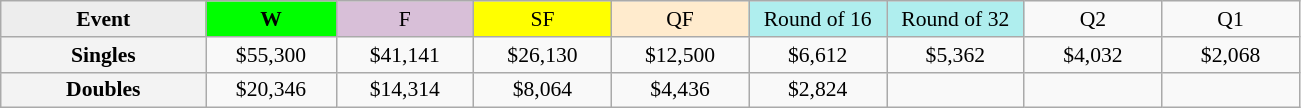<table class=wikitable style=font-size:90%;text-align:center>
<tr>
<td width=130 bgcolor=ededed><strong>Event</strong></td>
<td width=80 bgcolor=lime><strong>W</strong></td>
<td width=85 bgcolor=thistle>F</td>
<td width=85 bgcolor=ffff00>SF</td>
<td width=85 bgcolor=ffebcd>QF</td>
<td width=85 bgcolor=afeeee>Round of 16</td>
<td width=85 bgcolor=afeeee>Round of 32</td>
<td width=85>Q2</td>
<td width=85>Q1</td>
</tr>
<tr>
<th style=background:#f3f3f3>Singles</th>
<td>$55,300</td>
<td>$41,141</td>
<td>$26,130</td>
<td>$12,500</td>
<td>$6,612</td>
<td>$5,362</td>
<td>$4,032</td>
<td>$2,068</td>
</tr>
<tr>
<th style=background:#f3f3f3>Doubles</th>
<td>$20,346</td>
<td>$14,314</td>
<td>$8,064</td>
<td>$4,436</td>
<td>$2,824</td>
<td></td>
<td></td>
<td></td>
</tr>
</table>
